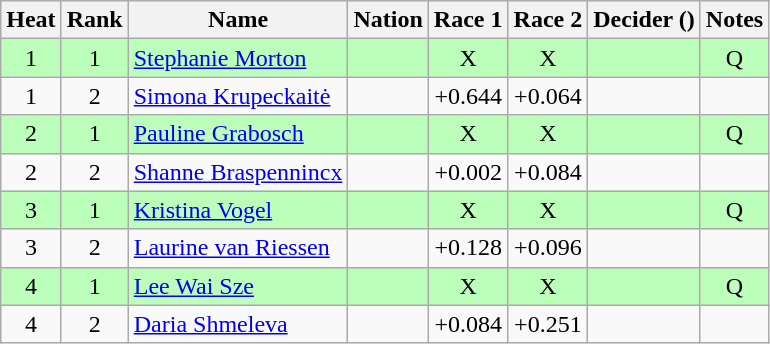<table class="wikitable sortable" style="text-align:center">
<tr>
<th>Heat</th>
<th>Rank</th>
<th>Name</th>
<th>Nation</th>
<th>Race 1</th>
<th>Race 2</th>
<th>Decider ()</th>
<th>Notes</th>
</tr>
<tr bgcolor=bbffbb>
<td>1</td>
<td>1</td>
<td align="left"><a href='#'>Stephanie Morton</a></td>
<td align="left"></td>
<td>X</td>
<td>X</td>
<td></td>
<td>Q</td>
</tr>
<tr>
<td>1</td>
<td>2</td>
<td align="left"><a href='#'>Simona Krupeckaitė</a></td>
<td align="left"></td>
<td>+0.644</td>
<td>+0.064</td>
<td></td>
<td></td>
</tr>
<tr bgcolor=bbffbb>
<td>2</td>
<td>1</td>
<td align="left"><a href='#'>Pauline Grabosch</a></td>
<td align="left"></td>
<td>X</td>
<td>X</td>
<td></td>
<td>Q</td>
</tr>
<tr>
<td>2</td>
<td>2</td>
<td align="left"><a href='#'>Shanne Braspennincx</a></td>
<td align="left"></td>
<td>+0.002</td>
<td>+0.084</td>
<td></td>
<td></td>
</tr>
<tr bgcolor=bbffbb>
<td>3</td>
<td>1</td>
<td align="left"><a href='#'>Kristina Vogel</a></td>
<td align="left"></td>
<td>X</td>
<td>X</td>
<td></td>
<td>Q</td>
</tr>
<tr>
<td>3</td>
<td>2</td>
<td align="left"><a href='#'>Laurine van Riessen</a></td>
<td align="left"></td>
<td>+0.128</td>
<td>+0.096</td>
<td></td>
<td></td>
</tr>
<tr bgcolor=bbffbb>
<td>4</td>
<td>1</td>
<td align="left"><a href='#'>Lee Wai Sze</a></td>
<td align="left"></td>
<td>X</td>
<td>X</td>
<td></td>
<td>Q</td>
</tr>
<tr>
<td>4</td>
<td>2</td>
<td align="left"><a href='#'>Daria Shmeleva</a></td>
<td align="left"></td>
<td>+0.084</td>
<td>+0.251</td>
<td></td>
<td></td>
</tr>
</table>
